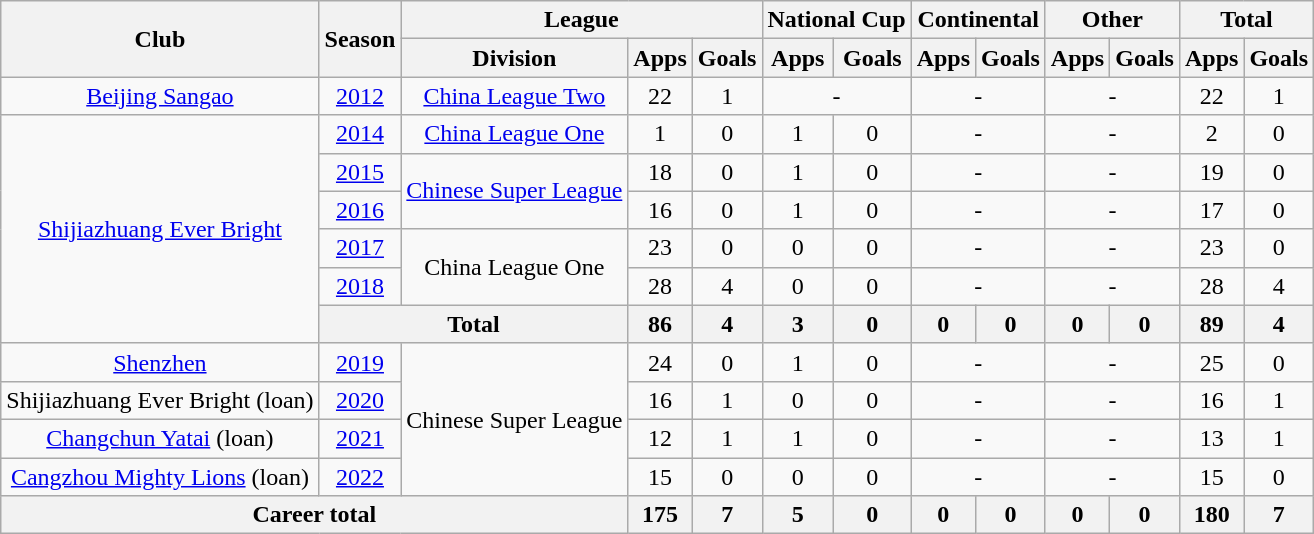<table class="wikitable" style="text-align: center">
<tr>
<th rowspan="2">Club</th>
<th rowspan="2">Season</th>
<th colspan="3">League</th>
<th colspan="2">National Cup</th>
<th colspan="2">Continental</th>
<th colspan="2">Other</th>
<th colspan="2">Total</th>
</tr>
<tr>
<th>Division</th>
<th>Apps</th>
<th>Goals</th>
<th>Apps</th>
<th>Goals</th>
<th>Apps</th>
<th>Goals</th>
<th>Apps</th>
<th>Goals</th>
<th>Apps</th>
<th>Goals</th>
</tr>
<tr>
<td><a href='#'>Beijing Sangao</a></td>
<td><a href='#'>2012</a></td>
<td><a href='#'>China League Two</a></td>
<td>22</td>
<td>1</td>
<td colspan="2">-</td>
<td colspan="2">-</td>
<td colspan="2">-</td>
<td>22</td>
<td>1</td>
</tr>
<tr>
<td rowspan=6><a href='#'>Shijiazhuang Ever Bright</a></td>
<td><a href='#'>2014</a></td>
<td><a href='#'>China League One</a></td>
<td>1</td>
<td>0</td>
<td>1</td>
<td>0</td>
<td colspan="2">-</td>
<td colspan="2">-</td>
<td>2</td>
<td>0</td>
</tr>
<tr>
<td><a href='#'>2015</a></td>
<td rowspan="2"><a href='#'>Chinese Super League</a></td>
<td>18</td>
<td>0</td>
<td>1</td>
<td>0</td>
<td colspan="2">-</td>
<td colspan="2">-</td>
<td>19</td>
<td>0</td>
</tr>
<tr>
<td><a href='#'>2016</a></td>
<td>16</td>
<td>0</td>
<td>1</td>
<td>0</td>
<td colspan="2">-</td>
<td colspan="2">-</td>
<td>17</td>
<td>0</td>
</tr>
<tr>
<td><a href='#'>2017</a></td>
<td rowspan="2">China League One</td>
<td>23</td>
<td>0</td>
<td>0</td>
<td>0</td>
<td colspan="2">-</td>
<td colspan="2">-</td>
<td>23</td>
<td>0</td>
</tr>
<tr>
<td><a href='#'>2018</a></td>
<td>28</td>
<td>4</td>
<td>0</td>
<td>0</td>
<td colspan="2">-</td>
<td colspan="2">-</td>
<td>28</td>
<td>4</td>
</tr>
<tr>
<th colspan=2>Total</th>
<th>86</th>
<th>4</th>
<th>3</th>
<th>0</th>
<th>0</th>
<th>0</th>
<th>0</th>
<th>0</th>
<th>89</th>
<th>4</th>
</tr>
<tr>
<td><a href='#'>Shenzhen</a></td>
<td><a href='#'>2019</a></td>
<td rowspan="4">Chinese Super League</td>
<td>24</td>
<td>0</td>
<td>1</td>
<td>0</td>
<td colspan="2">-</td>
<td colspan="2">-</td>
<td>25</td>
<td>0</td>
</tr>
<tr>
<td>Shijiazhuang Ever Bright (loan)</td>
<td><a href='#'>2020</a></td>
<td>16</td>
<td>1</td>
<td>0</td>
<td>0</td>
<td colspan="2">-</td>
<td colspan="2">-</td>
<td>16</td>
<td>1</td>
</tr>
<tr>
<td><a href='#'>Changchun Yatai</a> (loan)</td>
<td><a href='#'>2021</a></td>
<td>12</td>
<td>1</td>
<td>1</td>
<td>0</td>
<td colspan="2">-</td>
<td colspan="2">-</td>
<td>13</td>
<td>1</td>
</tr>
<tr>
<td><a href='#'>Cangzhou Mighty Lions</a> (loan)</td>
<td><a href='#'>2022</a></td>
<td>15</td>
<td>0</td>
<td>0</td>
<td>0</td>
<td colspan="2">-</td>
<td colspan="2">-</td>
<td>15</td>
<td>0</td>
</tr>
<tr>
<th colspan=3>Career total</th>
<th>175</th>
<th>7</th>
<th>5</th>
<th>0</th>
<th>0</th>
<th>0</th>
<th>0</th>
<th>0</th>
<th>180</th>
<th>7</th>
</tr>
</table>
